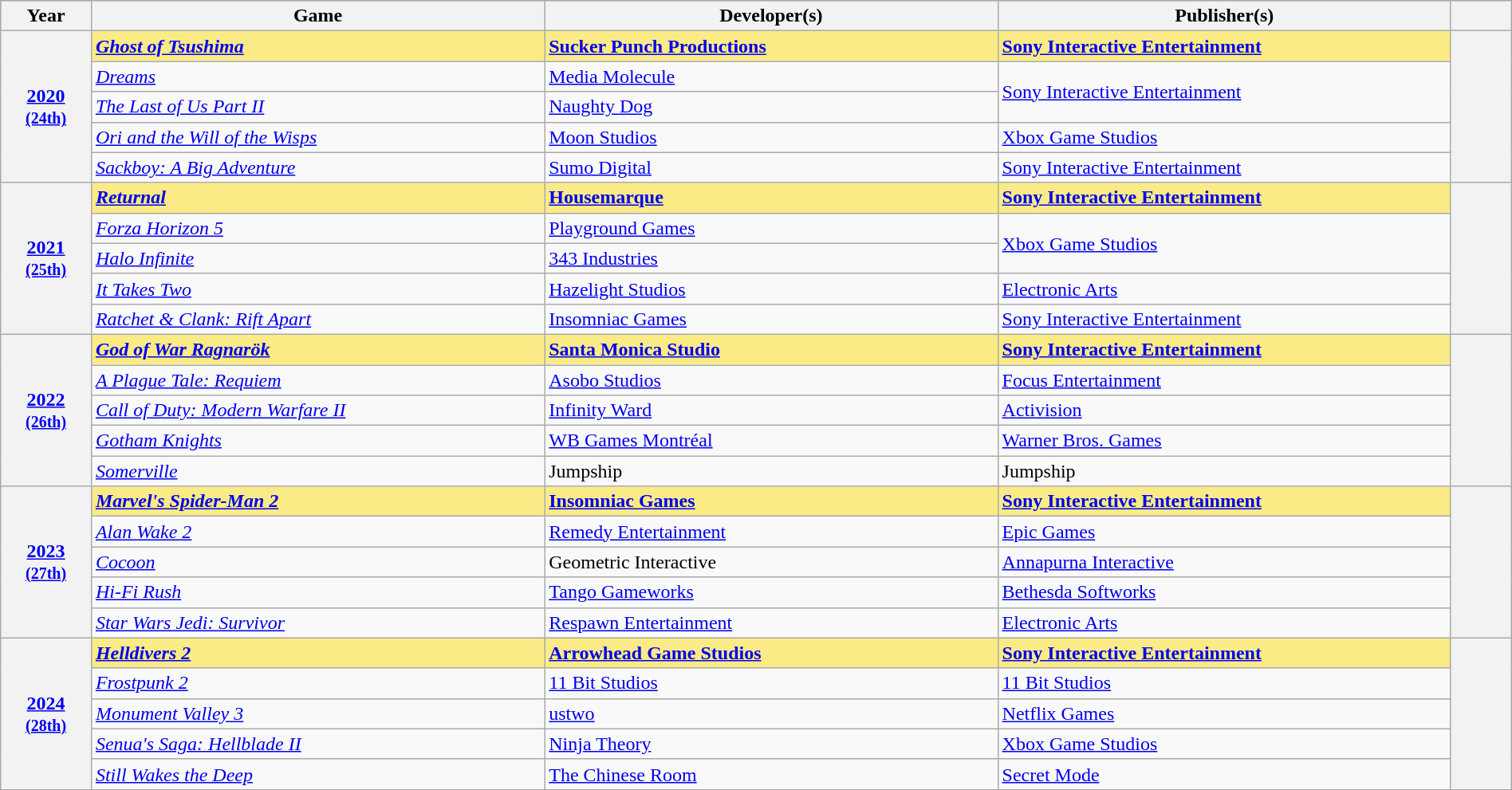<table class="wikitable sortable" style="width:100%;">
<tr style="background:#bebebe">
<th scope="col" style="width:6%;">Year</th>
<th scope="col" style="width:30%;">Game</th>
<th scope="col" style="width:30%;">Developer(s)</th>
<th scope="col" style="width:30%;">Publisher(s)</th>
<th scope="col" style="width:4%;" class="unsortable"></th>
</tr>
<tr>
<th scope="row" rowspan="5" style="text-align:center"><a href='#'>2020</a> <br><small><a href='#'>(24th)</a> </small></th>
<td style="background:#FAEB86"><strong><em><a href='#'>Ghost of Tsushima</a></em></strong></td>
<td style="background:#FAEB86"><strong><a href='#'>Sucker Punch Productions</a></strong></td>
<td style="background:#FAEB86"><strong><a href='#'>Sony Interactive Entertainment</a></strong></td>
<th scope="row" rowspan="5" style="text-align;center;"></th>
</tr>
<tr>
<td><em><a href='#'>Dreams</a></em></td>
<td><a href='#'>Media Molecule</a></td>
<td rowspan="2"><a href='#'>Sony Interactive Entertainment</a></td>
</tr>
<tr>
<td><em><a href='#'>The Last of Us Part II</a></em></td>
<td><a href='#'>Naughty Dog</a></td>
</tr>
<tr>
<td><em><a href='#'>Ori and the Will of the Wisps</a></em></td>
<td><a href='#'>Moon Studios</a></td>
<td><a href='#'>Xbox Game Studios</a></td>
</tr>
<tr>
<td><em><a href='#'>Sackboy: A Big Adventure</a></em></td>
<td><a href='#'>Sumo Digital</a></td>
<td><a href='#'>Sony Interactive Entertainment</a></td>
</tr>
<tr>
<th scope="row" rowspan="5" style="text-align:center"><a href='#'>2021</a> <br><small><a href='#'>(25th)</a> </small></th>
<td style="background:#FAEB86"><strong><em><a href='#'>Returnal</a></em></strong></td>
<td style="background:#FAEB86"><strong><a href='#'>Housemarque</a></strong></td>
<td style="background:#FAEB86"><strong><a href='#'>Sony Interactive Entertainment</a></strong></td>
<th scope="row" rowspan="5" style="text-align;center;"></th>
</tr>
<tr>
<td><em><a href='#'>Forza Horizon 5</a></em></td>
<td><a href='#'>Playground Games</a></td>
<td rowspan="2"><a href='#'>Xbox Game Studios</a></td>
</tr>
<tr>
<td><em><a href='#'>Halo Infinite</a></em></td>
<td><a href='#'>343 Industries</a></td>
</tr>
<tr>
<td><em><a href='#'>It Takes Two</a></em></td>
<td><a href='#'>Hazelight Studios</a></td>
<td><a href='#'>Electronic Arts</a></td>
</tr>
<tr>
<td><em><a href='#'>Ratchet & Clank: Rift Apart</a></em></td>
<td><a href='#'>Insomniac Games</a></td>
<td><a href='#'>Sony Interactive Entertainment</a></td>
</tr>
<tr>
<th scope="row" rowspan="5" style="text-align:center"><a href='#'>2022</a> <br><small><a href='#'>(26th)</a> </small></th>
<td style="background:#FAEB86"><strong><em><a href='#'>God of War Ragnarök</a></em></strong></td>
<td style="background:#FAEB86"><strong><a href='#'>Santa Monica Studio</a></strong></td>
<td style="background:#FAEB86"><strong><a href='#'>Sony Interactive Entertainment</a></strong></td>
<th scope="row" rowspan="5" style="text-align;center;"></th>
</tr>
<tr>
<td><em><a href='#'>A Plague Tale: Requiem</a></em></td>
<td><a href='#'>Asobo Studios</a></td>
<td><a href='#'>Focus Entertainment</a></td>
</tr>
<tr>
<td><em><a href='#'>Call of Duty: Modern Warfare II</a></em></td>
<td><a href='#'>Infinity Ward</a></td>
<td><a href='#'>Activision</a></td>
</tr>
<tr>
<td><em><a href='#'>Gotham Knights</a></em></td>
<td><a href='#'>WB Games Montréal</a></td>
<td><a href='#'>Warner Bros. Games</a></td>
</tr>
<tr>
<td><em><a href='#'>Somerville</a></em></td>
<td>Jumpship</td>
<td>Jumpship</td>
</tr>
<tr>
<th scope="row" rowspan="5" style="text-align:center"><a href='#'>2023</a> <br><small><a href='#'>(27th)</a> </small></th>
<td style="background:#FAEB86"><strong><em><a href='#'>Marvel's Spider-Man 2</a></em></strong></td>
<td style="background:#FAEB86"><strong><a href='#'>Insomniac Games</a></strong></td>
<td style="background:#FAEB86"><strong><a href='#'>Sony Interactive Entertainment</a></strong></td>
<th scope="row" rowspan="5" style="text-align;center;"></th>
</tr>
<tr>
<td><em><a href='#'>Alan Wake 2</a></em></td>
<td><a href='#'>Remedy Entertainment</a></td>
<td><a href='#'>Epic Games</a></td>
</tr>
<tr>
<td><em><a href='#'>Cocoon</a></em></td>
<td>Geometric Interactive</td>
<td><a href='#'>Annapurna Interactive</a></td>
</tr>
<tr>
<td><em><a href='#'>Hi-Fi Rush</a></em></td>
<td><a href='#'>Tango Gameworks</a></td>
<td><a href='#'>Bethesda Softworks</a></td>
</tr>
<tr>
<td><em><a href='#'>Star Wars Jedi: Survivor</a></em></td>
<td><a href='#'>Respawn Entertainment</a></td>
<td><a href='#'>Electronic Arts</a></td>
</tr>
<tr>
<th scope="row" rowspan="5" style="text-align:center"><a href='#'>2024</a> <br><small><a href='#'>(28th)</a> </small></th>
<td style="background:#FAEB86"><strong><em><a href='#'>Helldivers 2</a></em></strong></td>
<td style="background:#FAEB86"><strong><a href='#'>Arrowhead Game Studios</a></strong></td>
<td style="background:#FAEB86"><strong><a href='#'>Sony Interactive Entertainment</a></strong></td>
<th scope="row" rowspan="5" style="text-align;center;"></th>
</tr>
<tr>
<td><em><a href='#'>Frostpunk 2</a></em></td>
<td><a href='#'>11 Bit Studios</a></td>
<td><a href='#'>11 Bit Studios</a></td>
</tr>
<tr>
<td><em><a href='#'>Monument Valley 3</a></em></td>
<td><a href='#'>ustwo</a></td>
<td><a href='#'>Netflix Games</a></td>
</tr>
<tr>
<td><em><a href='#'>Senua's Saga: Hellblade II</a></em></td>
<td><a href='#'>Ninja Theory</a></td>
<td><a href='#'>Xbox Game Studios</a></td>
</tr>
<tr>
<td><em><a href='#'>Still Wakes the Deep</a></em></td>
<td><a href='#'>The Chinese Room</a></td>
<td><a href='#'>Secret Mode</a></td>
</tr>
</table>
